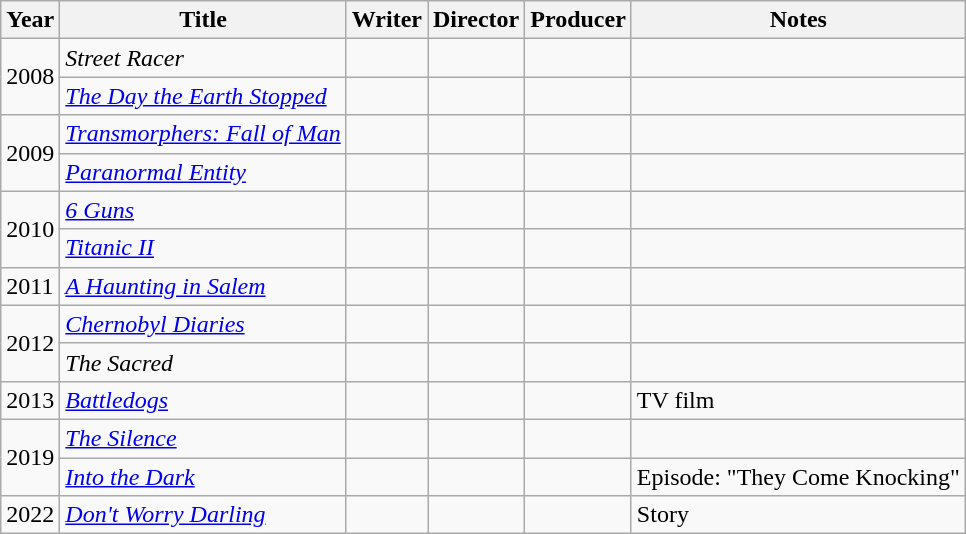<table class="wikitable">
<tr>
<th>Year</th>
<th>Title</th>
<th>Writer</th>
<th>Director</th>
<th>Producer</th>
<th>Notes</th>
</tr>
<tr>
<td rowspan="2">2008</td>
<td><em>Street Racer</em></td>
<td></td>
<td></td>
<td></td>
<td></td>
</tr>
<tr>
<td><em><a href='#'>The Day the Earth Stopped</a></em></td>
<td></td>
<td></td>
<td></td>
<td></td>
</tr>
<tr>
<td rowspan="2">2009</td>
<td><em><a href='#'>Transmorphers: Fall of Man</a></em></td>
<td></td>
<td></td>
<td></td>
<td></td>
</tr>
<tr>
<td><em><a href='#'>Paranormal Entity</a></em></td>
<td></td>
<td></td>
<td></td>
<td></td>
</tr>
<tr>
<td rowspan="2">2010</td>
<td><em><a href='#'>6 Guns</a></em></td>
<td></td>
<td></td>
<td></td>
<td></td>
</tr>
<tr>
<td><em><a href='#'>Titanic II</a></em></td>
<td></td>
<td></td>
<td></td>
<td></td>
</tr>
<tr>
<td>2011</td>
<td><em><a href='#'>A Haunting in Salem</a></em></td>
<td></td>
<td></td>
<td></td>
<td></td>
</tr>
<tr>
<td rowspan="2">2012</td>
<td><em><a href='#'>Chernobyl Diaries</a></em></td>
<td></td>
<td></td>
<td></td>
<td></td>
</tr>
<tr>
<td><em>The Sacred</em></td>
<td></td>
<td></td>
<td></td>
<td></td>
</tr>
<tr>
<td>2013</td>
<td><em><a href='#'>Battledogs</a></em></td>
<td></td>
<td></td>
<td></td>
<td>TV film</td>
</tr>
<tr>
<td rowspan="2">2019</td>
<td><em><a href='#'>The Silence</a></em></td>
<td></td>
<td></td>
<td></td>
<td></td>
</tr>
<tr>
<td><em><a href='#'>Into the Dark</a></em></td>
<td></td>
<td></td>
<td></td>
<td>Episode: "They Come Knocking"</td>
</tr>
<tr>
<td>2022</td>
<td><em><a href='#'>Don't Worry Darling</a></em></td>
<td></td>
<td></td>
<td></td>
<td>Story</td>
</tr>
</table>
